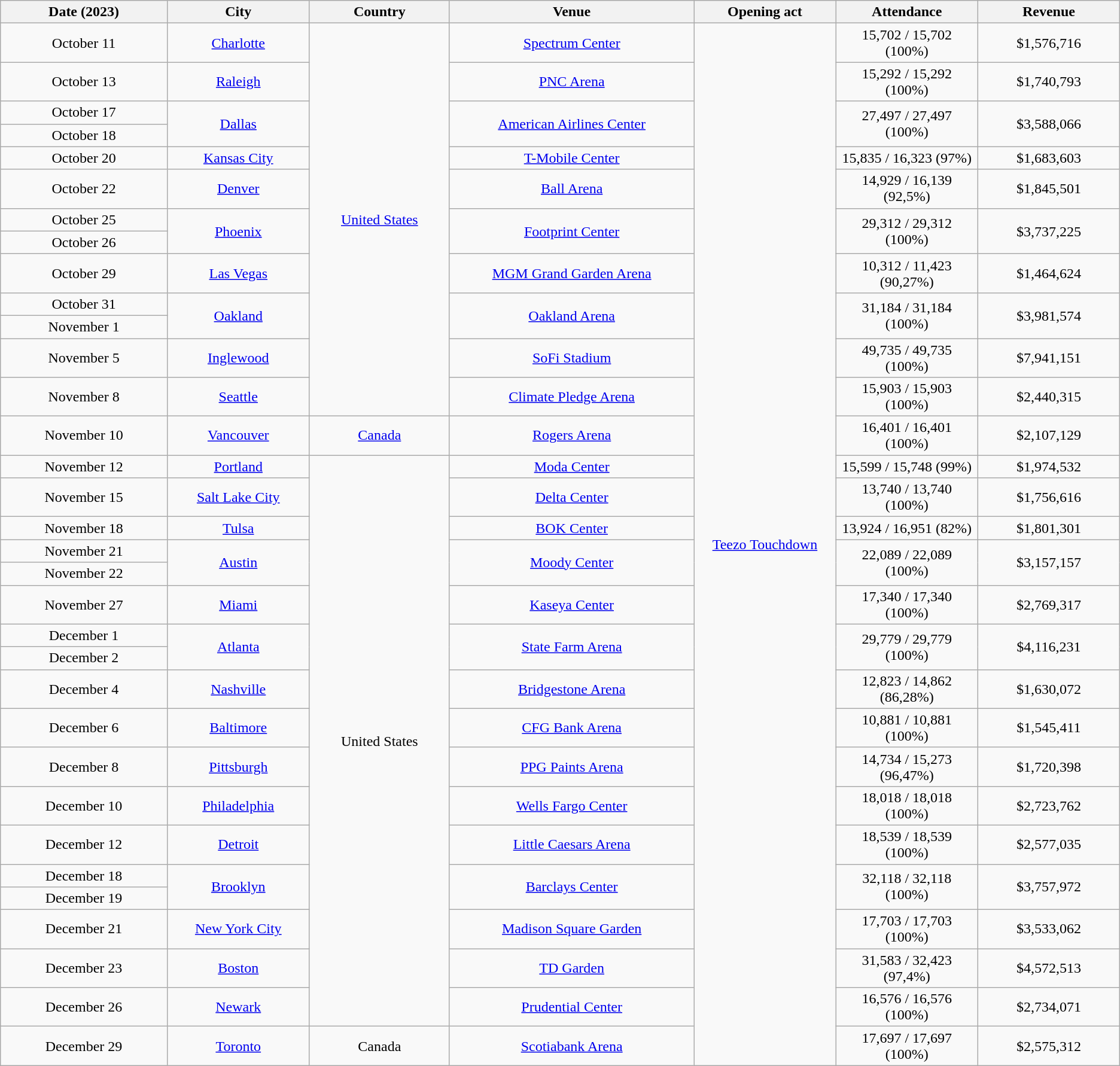<table class="wikitable plainrowheaders" style="text-align:center;">
<tr>
<th scope="col" style="width:12em;">Date (2023)</th>
<th scope="col" style="width:10em;">City</th>
<th scope="col" style="width:10em;">Country</th>
<th scope="col" style="width:18em;">Venue</th>
<th scope="col" style="width:10em;">Opening act</th>
<th scope="col" style="width:10em;">Attendance</th>
<th scope="col" style="width:10em;">Revenue</th>
</tr>
<tr>
<td>October 11</td>
<td><a href='#'>Charlotte</a></td>
<td rowspan="13"><a href='#'>United States</a></td>
<td><a href='#'>Spectrum Center</a></td>
<td rowspan="33"><a href='#'>Teezo Touchdown</a></td>
<td>15,702 / 15,702 (100%)</td>
<td>$1,576,716</td>
</tr>
<tr>
<td>October 13</td>
<td><a href='#'>Raleigh</a></td>
<td><a href='#'>PNC Arena</a></td>
<td>15,292 / 15,292 (100%)</td>
<td>$1,740,793</td>
</tr>
<tr>
<td>October 17</td>
<td rowspan="2"><a href='#'>Dallas</a></td>
<td rowspan="2"><a href='#'>American Airlines Center</a></td>
<td rowspan="2">27,497 / 27,497 (100%)</td>
<td rowspan="2">$3,588,066</td>
</tr>
<tr>
<td>October 18</td>
</tr>
<tr>
<td>October 20</td>
<td><a href='#'>Kansas City</a></td>
<td><a href='#'>T-Mobile Center</a></td>
<td>15,835 / 16,323 (97%)</td>
<td>$1,683,603</td>
</tr>
<tr>
<td>October 22</td>
<td><a href='#'>Denver</a></td>
<td><a href='#'>Ball Arena</a></td>
<td>14,929 / 16,139 (92,5%)</td>
<td>$1,845,501</td>
</tr>
<tr>
<td>October 25</td>
<td rowspan="2"><a href='#'>Phoenix</a></td>
<td rowspan="2"><a href='#'>Footprint Center</a></td>
<td rowspan="2">29,312 / 29,312 (100%)</td>
<td rowspan="2">$3,737,225</td>
</tr>
<tr>
<td>October 26</td>
</tr>
<tr>
<td>October 29</td>
<td><a href='#'>Las Vegas</a></td>
<td><a href='#'>MGM Grand Garden Arena</a></td>
<td>10,312 / 11,423 (90,27%)</td>
<td>$1,464,624</td>
</tr>
<tr>
<td>October 31</td>
<td rowspan="2"><a href='#'>Oakland</a></td>
<td rowspan="2"><a href='#'>Oakland Arena</a></td>
<td rowspan="2">31,184 / 31,184 (100%)</td>
<td rowspan="2">$3,981,574</td>
</tr>
<tr>
<td>November 1</td>
</tr>
<tr>
<td>November 5</td>
<td><a href='#'>Inglewood</a></td>
<td><a href='#'>SoFi Stadium</a></td>
<td>49,735 / 49,735 (100%)</td>
<td>$7,941,151</td>
</tr>
<tr>
<td>November 8</td>
<td><a href='#'>Seattle</a></td>
<td><a href='#'>Climate Pledge Arena</a></td>
<td>15,903 / 15,903 (100%)</td>
<td>$2,440,315</td>
</tr>
<tr>
<td>November 10</td>
<td><a href='#'>Vancouver</a></td>
<td><a href='#'>Canada</a></td>
<td><a href='#'>Rogers Arena</a></td>
<td>16,401 / 16,401 (100%)</td>
<td>$2,107,129</td>
</tr>
<tr>
<td>November 12</td>
<td><a href='#'>Portland</a></td>
<td rowspan="18">United States</td>
<td><a href='#'>Moda Center</a></td>
<td>15,599 / 15,748 (99%)</td>
<td>$1,974,532</td>
</tr>
<tr>
<td>November 15</td>
<td><a href='#'>Salt Lake City</a></td>
<td><a href='#'>Delta Center</a></td>
<td>13,740 / 13,740 (100%)</td>
<td>$1,756,616</td>
</tr>
<tr>
<td>November 18</td>
<td><a href='#'>Tulsa</a></td>
<td><a href='#'>BOK Center</a></td>
<td>13,924 / 16,951 (82%)</td>
<td>$1,801,301</td>
</tr>
<tr>
<td>November 21</td>
<td rowspan="2"><a href='#'>Austin</a></td>
<td rowspan="2"><a href='#'>Moody Center</a></td>
<td rowspan="2">22,089 / 22,089 (100%)</td>
<td rowspan="2">$3,157,157</td>
</tr>
<tr>
<td>November 22</td>
</tr>
<tr>
<td>November 27</td>
<td><a href='#'>Miami</a></td>
<td><a href='#'>Kaseya Center</a></td>
<td>17,340 / 17,340 (100%)</td>
<td>$2,769,317</td>
</tr>
<tr>
<td>December 1</td>
<td rowspan="2"><a href='#'>Atlanta</a></td>
<td rowspan="2"><a href='#'>State Farm Arena</a></td>
<td rowspan="2">29,779 / 29,779 (100%)</td>
<td rowspan="2">$4,116,231</td>
</tr>
<tr>
<td>December 2</td>
</tr>
<tr>
<td>December 4</td>
<td><a href='#'>Nashville</a></td>
<td><a href='#'>Bridgestone Arena</a></td>
<td>12,823 / 14,862 (86,28%)</td>
<td>$1,630,072</td>
</tr>
<tr>
<td>December 6</td>
<td><a href='#'>Baltimore</a></td>
<td><a href='#'>CFG Bank Arena</a></td>
<td>10,881 / 10,881 (100%)</td>
<td>$1,545,411</td>
</tr>
<tr>
<td>December 8</td>
<td><a href='#'>Pittsburgh</a></td>
<td><a href='#'>PPG Paints Arena</a></td>
<td>14,734 / 15,273 (96,47%)</td>
<td>$1,720,398</td>
</tr>
<tr>
<td>December 10</td>
<td><a href='#'>Philadelphia</a></td>
<td><a href='#'>Wells Fargo Center</a></td>
<td>18,018 / 18,018 (100%)</td>
<td>$2,723,762</td>
</tr>
<tr>
<td>December 12</td>
<td><a href='#'>Detroit</a></td>
<td><a href='#'>Little Caesars Arena</a></td>
<td>18,539 / 18,539 (100%)</td>
<td>$2,577,035</td>
</tr>
<tr>
<td>December 18</td>
<td rowspan="2"><a href='#'>Brooklyn</a></td>
<td rowspan="2"><a href='#'>Barclays Center</a></td>
<td rowspan="2">32,118 / 32,118 (100%)</td>
<td rowspan="2">$3,757,972</td>
</tr>
<tr>
<td>December 19</td>
</tr>
<tr>
<td>December 21</td>
<td><a href='#'>New York City</a></td>
<td><a href='#'>Madison Square Garden</a></td>
<td>17,703 / 17,703 (100%)</td>
<td>$3,533,062</td>
</tr>
<tr>
<td>December 23</td>
<td><a href='#'>Boston</a></td>
<td><a href='#'>TD Garden</a></td>
<td>31,583 / 32,423 (97,4%)</td>
<td>$4,572,513</td>
</tr>
<tr>
<td>December 26</td>
<td><a href='#'>Newark</a></td>
<td><a href='#'>Prudential Center</a></td>
<td>16,576 / 16,576 (100%)</td>
<td>$2,734,071</td>
</tr>
<tr>
<td>December 29</td>
<td><a href='#'>Toronto</a></td>
<td>Canada</td>
<td><a href='#'>Scotiabank Arena</a></td>
<td>17,697 / 17,697 (100%)</td>
<td>$2,575,312</td>
</tr>
</table>
